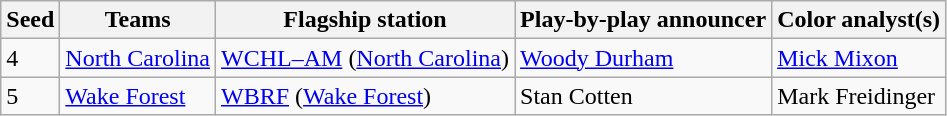<table class="wikitable">
<tr>
<th>Seed</th>
<th>Teams</th>
<th>Flagship station</th>
<th>Play-by-play announcer</th>
<th>Color analyst(s)</th>
</tr>
<tr>
<td>4</td>
<td><a href='#'>North Carolina</a></td>
<td><a href='#'>WCHL–AM</a> (<a href='#'>North Carolina</a>)</td>
<td><a href='#'>Woody Durham</a></td>
<td><a href='#'>Mick Mixon</a></td>
</tr>
<tr>
<td>5</td>
<td><a href='#'>Wake Forest</a></td>
<td><a href='#'>WBRF</a> (<a href='#'>Wake Forest</a>)</td>
<td>Stan Cotten</td>
<td>Mark Freidinger</td>
</tr>
</table>
